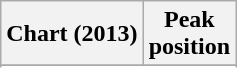<table class="wikitable sortable">
<tr>
<th>Chart (2013)</th>
<th>Peak<br>position</th>
</tr>
<tr>
</tr>
<tr>
</tr>
<tr>
</tr>
<tr>
</tr>
</table>
